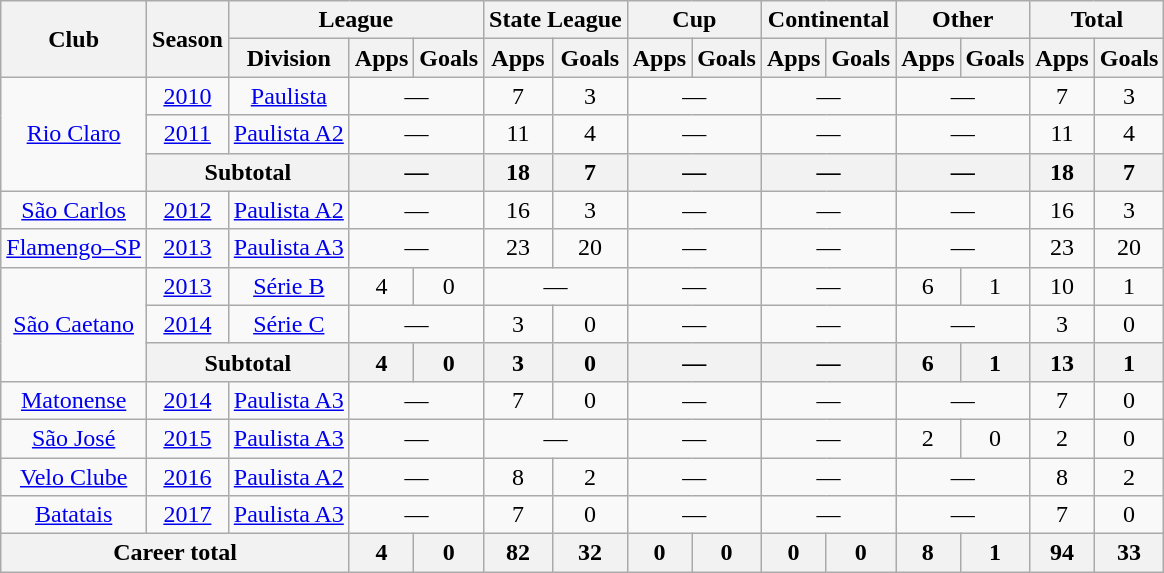<table class="wikitable" style="text-align: center;">
<tr>
<th rowspan="2">Club</th>
<th rowspan="2">Season</th>
<th colspan="3">League</th>
<th colspan="2">State League</th>
<th colspan="2">Cup</th>
<th colspan="2">Continental</th>
<th colspan="2">Other</th>
<th colspan="2">Total</th>
</tr>
<tr>
<th>Division</th>
<th>Apps</th>
<th>Goals</th>
<th>Apps</th>
<th>Goals</th>
<th>Apps</th>
<th>Goals</th>
<th>Apps</th>
<th>Goals</th>
<th>Apps</th>
<th>Goals</th>
<th>Apps</th>
<th>Goals</th>
</tr>
<tr>
<td rowspan=3 align="center"><a href='#'>Rio Claro</a></td>
<td><a href='#'>2010</a></td>
<td><a href='#'>Paulista</a></td>
<td colspan="2">—</td>
<td>7</td>
<td>3</td>
<td colspan="2">—</td>
<td colspan="2">—</td>
<td colspan="2">—</td>
<td>7</td>
<td>3</td>
</tr>
<tr>
<td><a href='#'>2011</a></td>
<td><a href='#'>Paulista A2</a></td>
<td colspan="2">—</td>
<td>11</td>
<td>4</td>
<td colspan="2">—</td>
<td colspan="2">—</td>
<td colspan="2">—</td>
<td>11</td>
<td>4</td>
</tr>
<tr>
<th colspan="2">Subtotal</th>
<th colspan="2">—</th>
<th>18</th>
<th>7</th>
<th colspan="2">—</th>
<th colspan="2">—</th>
<th colspan="2">—</th>
<th>18</th>
<th>7</th>
</tr>
<tr>
<td align="center"><a href='#'>São Carlos</a></td>
<td><a href='#'>2012</a></td>
<td><a href='#'>Paulista A2</a></td>
<td colspan="2">—</td>
<td>16</td>
<td>3</td>
<td colspan="2">—</td>
<td colspan="2">—</td>
<td colspan="2">—</td>
<td>16</td>
<td>3</td>
</tr>
<tr>
<td align="center"><a href='#'>Flamengo–SP</a></td>
<td><a href='#'>2013</a></td>
<td><a href='#'>Paulista A3</a></td>
<td colspan="2">—</td>
<td>23</td>
<td>20</td>
<td colspan="2">—</td>
<td colspan="2">—</td>
<td colspan="2">—</td>
<td>23</td>
<td>20</td>
</tr>
<tr>
<td rowspan=3 align="center"><a href='#'>São Caetano</a></td>
<td><a href='#'>2013</a></td>
<td><a href='#'>Série B</a></td>
<td>4</td>
<td>0</td>
<td colspan="2">—</td>
<td colspan="2">—</td>
<td colspan="2">—</td>
<td>6</td>
<td>1</td>
<td>10</td>
<td>1</td>
</tr>
<tr>
<td><a href='#'>2014</a></td>
<td><a href='#'>Série C</a></td>
<td colspan="2">—</td>
<td>3</td>
<td>0</td>
<td colspan="2">—</td>
<td colspan="2">—</td>
<td colspan="2">—</td>
<td>3</td>
<td>0</td>
</tr>
<tr>
<th colspan="2">Subtotal</th>
<th>4</th>
<th>0</th>
<th>3</th>
<th>0</th>
<th colspan="2">—</th>
<th colspan="2">—</th>
<th>6</th>
<th>1</th>
<th>13</th>
<th>1</th>
</tr>
<tr>
<td align="center"><a href='#'>Matonense</a></td>
<td><a href='#'>2014</a></td>
<td><a href='#'>Paulista A3</a></td>
<td colspan="2">—</td>
<td>7</td>
<td>0</td>
<td colspan="2">—</td>
<td colspan="2">—</td>
<td colspan="2">—</td>
<td>7</td>
<td>0</td>
</tr>
<tr>
<td align="center"><a href='#'>São José</a></td>
<td><a href='#'>2015</a></td>
<td><a href='#'>Paulista A3</a></td>
<td colspan="2">—</td>
<td colspan="2">—</td>
<td colspan="2">—</td>
<td colspan="2">—</td>
<td>2</td>
<td>0</td>
<td>2</td>
<td>0</td>
</tr>
<tr>
<td align="center"><a href='#'>Velo Clube</a></td>
<td><a href='#'>2016</a></td>
<td><a href='#'>Paulista A2</a></td>
<td colspan="2">—</td>
<td>8</td>
<td>2</td>
<td colspan="2">—</td>
<td colspan="2">—</td>
<td colspan="2">—</td>
<td>8</td>
<td>2</td>
</tr>
<tr>
<td align="center"><a href='#'>Batatais</a></td>
<td><a href='#'>2017</a></td>
<td><a href='#'>Paulista A3</a></td>
<td colspan="2">—</td>
<td>7</td>
<td>0</td>
<td colspan="2">—</td>
<td colspan="2">—</td>
<td colspan="2">—</td>
<td>7</td>
<td>0</td>
</tr>
<tr>
<th colspan="3"><strong>Career total</strong></th>
<th>4</th>
<th>0</th>
<th>82</th>
<th>32</th>
<th>0</th>
<th>0</th>
<th>0</th>
<th>0</th>
<th>8</th>
<th>1</th>
<th>94</th>
<th>33</th>
</tr>
</table>
